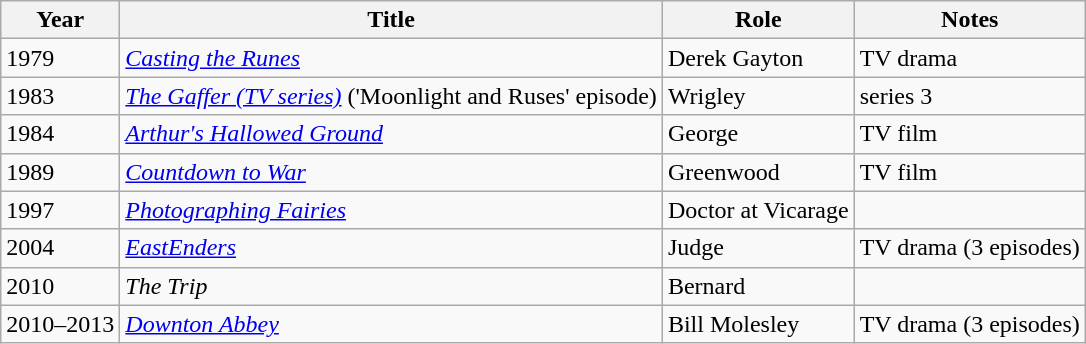<table class="wikitable">
<tr>
<th>Year</th>
<th>Title</th>
<th>Role</th>
<th>Notes</th>
</tr>
<tr>
<td>1979</td>
<td><em><a href='#'>Casting the Runes</a></em></td>
<td>Derek Gayton</td>
<td>TV drama</td>
</tr>
<tr>
<td>1983</td>
<td><em><a href='#'>The Gaffer (TV series)</a></em> ('Moonlight and Ruses' episode)</td>
<td>Wrigley</td>
<td>series 3</td>
</tr>
<tr>
<td>1984</td>
<td><em><a href='#'>Arthur's Hallowed Ground</a></em></td>
<td>George</td>
<td>TV film</td>
</tr>
<tr>
<td>1989</td>
<td><em><a href='#'>Countdown to War</a></em></td>
<td>Greenwood</td>
<td>TV film</td>
</tr>
<tr>
<td>1997</td>
<td><em><a href='#'>Photographing Fairies</a></em></td>
<td>Doctor at Vicarage</td>
<td></td>
</tr>
<tr>
<td>2004</td>
<td><em><a href='#'>EastEnders</a></em></td>
<td>Judge</td>
<td>TV drama (3 episodes)</td>
</tr>
<tr>
<td>2010</td>
<td><em>The Trip</em></td>
<td>Bernard</td>
<td></td>
</tr>
<tr>
<td>2010–2013</td>
<td><em><a href='#'>Downton Abbey</a></em></td>
<td>Bill Molesley</td>
<td>TV drama (3 episodes)</td>
</tr>
</table>
